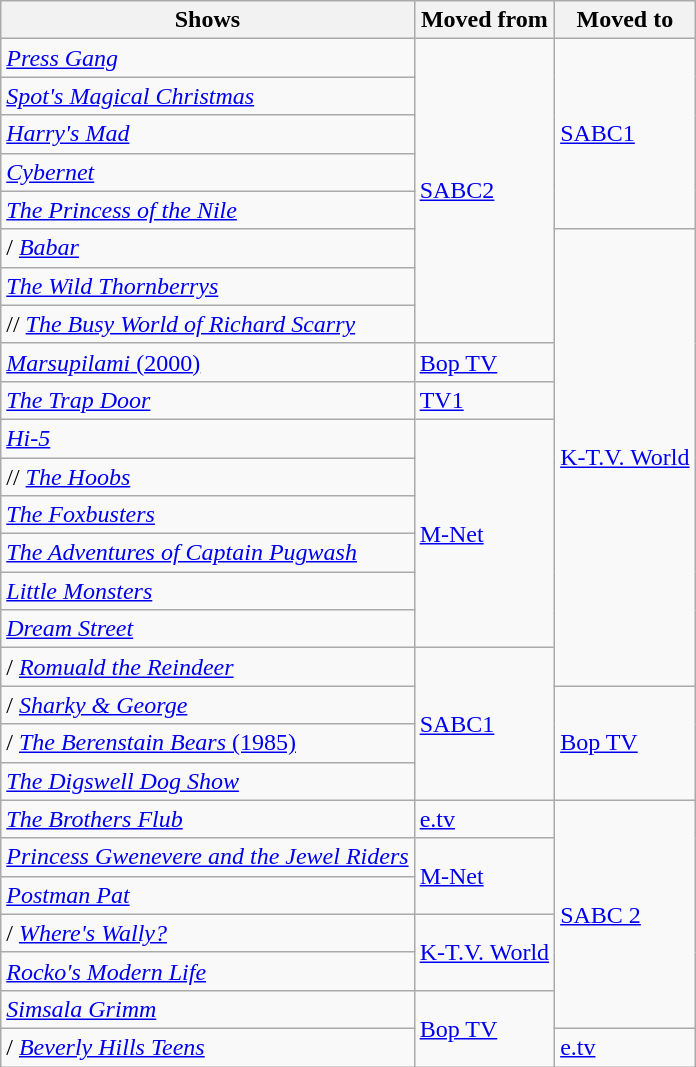<table class="wikitable">
<tr>
<th>Shows</th>
<th>Moved from</th>
<th>Moved to</th>
</tr>
<tr>
<td> <em><a href='#'>Press Gang</a></em></td>
<td rowspan="8"><a href='#'>SABC2</a></td>
<td rowspan="5"><a href='#'>SABC1</a></td>
</tr>
<tr>
<td> <em><a href='#'>Spot's Magical Christmas</a></em></td>
</tr>
<tr>
<td> <em><a href='#'>Harry's Mad</a></em></td>
</tr>
<tr>
<td> <em><a href='#'>Cybernet</a></em></td>
</tr>
<tr>
<td> <em><a href='#'>The Princess of the Nile</a></em></td>
</tr>
<tr>
<td>/ <em><a href='#'>Babar</a></em></td>
<td rowspan="12"><a href='#'>K-T.V. World</a></td>
</tr>
<tr>
<td> <em><a href='#'>The Wild Thornberrys</a></em></td>
</tr>
<tr>
<td>// <em><a href='#'>The Busy World of Richard Scarry</a></em></td>
</tr>
<tr>
<td> <a href='#'><em>Marsupilami</em> (2000)</a></td>
<td><a href='#'>Bop TV</a></td>
</tr>
<tr>
<td> <em><a href='#'>The Trap Door</a></em></td>
<td><a href='#'>TV1</a></td>
</tr>
<tr>
<td> <em><a href='#'>Hi-5</a></em></td>
<td rowspan="6"><a href='#'>M-Net</a></td>
</tr>
<tr>
<td>// <em><a href='#'>The Hoobs</a></em></td>
</tr>
<tr>
<td> <em><a href='#'>The Foxbusters</a></em></td>
</tr>
<tr>
<td> <em><a href='#'>The Adventures of Captain Pugwash</a></em></td>
</tr>
<tr>
<td> <em><a href='#'>Little Monsters</a></em></td>
</tr>
<tr>
<td> <em><a href='#'>Dream Street</a></em></td>
</tr>
<tr>
<td>/ <em><a href='#'>Romuald the Reindeer</a></em></td>
<td rowspan="4"><a href='#'>SABC1</a></td>
</tr>
<tr>
<td>/ <em><a href='#'>Sharky & George</a></em></td>
<td rowspan="3"><a href='#'>Bop TV</a></td>
</tr>
<tr>
<td>/  <a href='#'><em>The Berenstain Bears</em> (1985)</a></td>
</tr>
<tr>
<td> <em><a href='#'>The Digswell Dog Show</a></em></td>
</tr>
<tr>
<td> <em><a href='#'>The Brothers Flub</a></em></td>
<td><a href='#'>e.tv</a></td>
<td rowspan="6"><a href='#'>SABC 2</a></td>
</tr>
<tr>
<td> <em><a href='#'>Princess Gwenevere and the Jewel Riders</a></em></td>
<td rowspan="2"><a href='#'>M-Net</a></td>
</tr>
<tr>
<td> <em><a href='#'>Postman Pat</a></em></td>
</tr>
<tr>
<td>/ <em><a href='#'>Where's Wally?</a></em></td>
<td rowspan="2"><a href='#'>K-T.V. World</a></td>
</tr>
<tr>
<td> <em><a href='#'>Rocko's Modern Life</a></em></td>
</tr>
<tr>
<td> <em><a href='#'>Simsala Grimm</a></em></td>
<td rowspan="2"><a href='#'>Bop TV</a></td>
</tr>
<tr>
<td>/ <em><a href='#'>Beverly Hills Teens</a></em></td>
<td><a href='#'>e.tv</a></td>
</tr>
</table>
